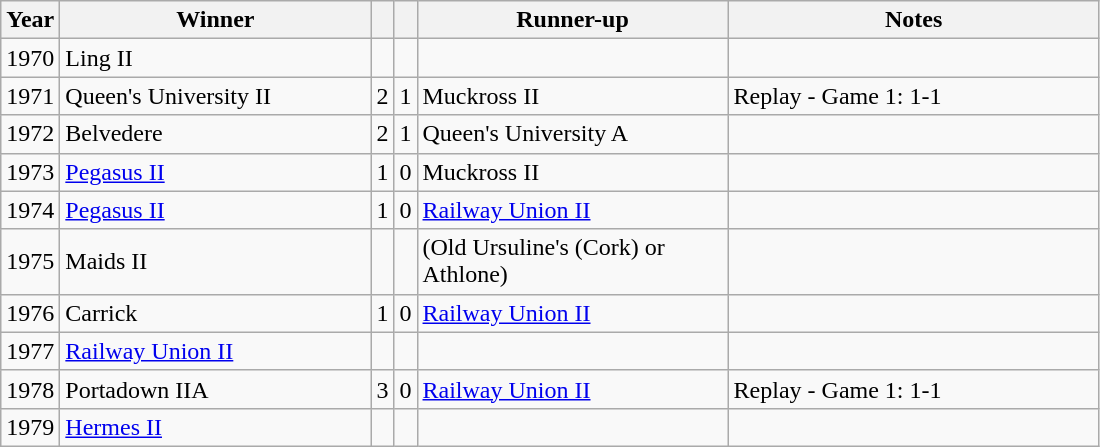<table class="wikitable">
<tr>
<th>Year</th>
<th>Winner</th>
<th></th>
<th></th>
<th>Runner-up</th>
<th>Notes</th>
</tr>
<tr>
<td align="center">1970</td>
<td width=200>Ling II</td>
<td align="center"></td>
<td align="center"></td>
<td width=200></td>
<td width=240></td>
</tr>
<tr>
<td align="center">1971</td>
<td>Queen's University II</td>
<td align="center">2</td>
<td align="center">1</td>
<td>Muckross II</td>
<td>Replay - Game 1: 1-1</td>
</tr>
<tr>
<td align="center">1972</td>
<td>Belvedere</td>
<td align="center">2</td>
<td align="center">1</td>
<td>Queen's University A</td>
<td></td>
</tr>
<tr>
<td align="center">1973</td>
<td><a href='#'>Pegasus II</a></td>
<td align="center">1</td>
<td align="center">0</td>
<td>Muckross II</td>
<td></td>
</tr>
<tr>
<td align="center">1974</td>
<td><a href='#'>Pegasus II</a></td>
<td align="center">1</td>
<td align="center">0</td>
<td><a href='#'>Railway Union II</a></td>
<td></td>
</tr>
<tr>
<td align="center">1975</td>
<td>Maids II</td>
<td align="center"></td>
<td align="center"></td>
<td>(Old Ursuline's (Cork) or Athlone)</td>
<td></td>
</tr>
<tr>
<td align="center">1976</td>
<td>Carrick</td>
<td align="center">1</td>
<td align="center">0</td>
<td><a href='#'>Railway Union II</a></td>
<td></td>
</tr>
<tr>
<td align="center">1977</td>
<td><a href='#'>Railway Union II</a></td>
<td align="center"></td>
<td align="center"></td>
<td></td>
<td></td>
</tr>
<tr>
<td align="center">1978</td>
<td>Portadown IIA</td>
<td align="center">3</td>
<td align="center">0</td>
<td><a href='#'>Railway Union II</a></td>
<td>Replay - Game 1: 1-1</td>
</tr>
<tr>
<td align="center">1979</td>
<td><a href='#'>Hermes II</a></td>
<td align="center"></td>
<td align="center"></td>
<td></td>
<td></td>
</tr>
</table>
